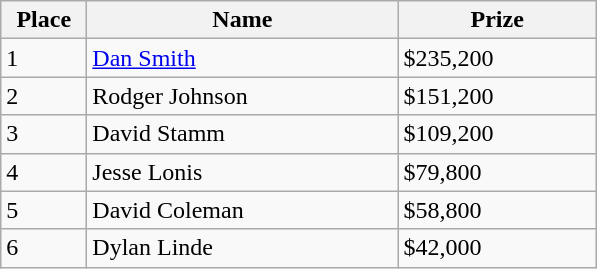<table class="wikitable">
<tr>
<th width="50">Place</th>
<th width="200">Name</th>
<th width="125">Prize</th>
</tr>
<tr>
<td>1</td>
<td> <a href='#'>Dan Smith</a></td>
<td>$235,200</td>
</tr>
<tr>
<td>2</td>
<td> Rodger Johnson</td>
<td>$151,200</td>
</tr>
<tr>
<td>3</td>
<td> David Stamm</td>
<td>$109,200</td>
</tr>
<tr>
<td>4</td>
<td> Jesse Lonis</td>
<td>$79,800</td>
</tr>
<tr>
<td>5</td>
<td> David Coleman</td>
<td>$58,800</td>
</tr>
<tr>
<td>6</td>
<td> Dylan Linde</td>
<td>$42,000</td>
</tr>
</table>
